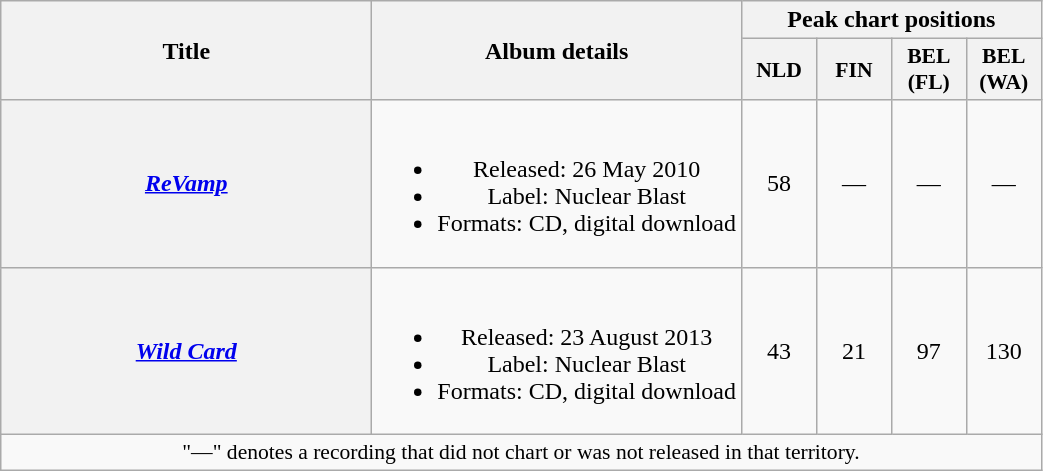<table class="wikitable plainrowheaders" style="text-align:center;">
<tr>
<th scope="col" rowspan="2" style="width:15em;">Title</th>
<th scope="col" rowspan="2">Album details</th>
<th scope="col" colspan="4">Peak chart positions</th>
</tr>
<tr>
<th scope="col" style="width:3em;font-size:90%;">NLD<br></th>
<th scope="col" style="width:3em;font-size:90%;">FIN<br></th>
<th scope="col" style="width:3em;font-size:90%;">BEL (FL)<br></th>
<th scope="col" style="width:3em;font-size:90%;">BEL (WA)<br></th>
</tr>
<tr>
<th scope="row"><em><a href='#'>ReVamp</a></em></th>
<td><br><ul><li>Released: 26 May 2010</li><li>Label: Nuclear Blast</li><li>Formats: CD, digital download</li></ul></td>
<td>58</td>
<td>—</td>
<td>—</td>
<td>—</td>
</tr>
<tr>
<th scope="row"><em><a href='#'>Wild Card</a></em></th>
<td><br><ul><li>Released: 23 August 2013</li><li>Label: Nuclear Blast</li><li>Formats: CD, digital download</li></ul></td>
<td>43</td>
<td>21</td>
<td>97</td>
<td>130</td>
</tr>
<tr>
<td colspan="10" style="font-size:90%">"—" denotes a recording that did not chart or was not released in that territory.</td>
</tr>
</table>
